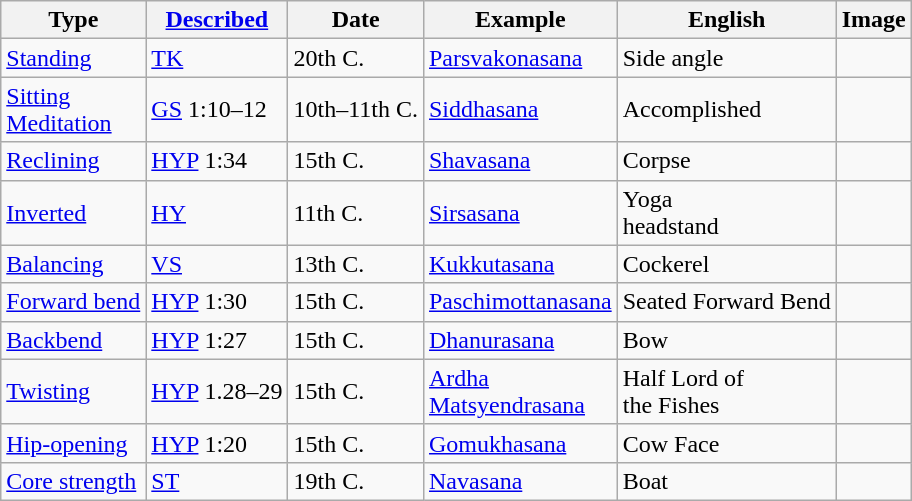<table class="wikitable sortable">
<tr>
<th>Type</th>
<th><a href='#'>Described</a></th>
<th>Date</th>
<th>Example</th>
<th>English</th>
<th>Image</th>
</tr>
<tr>
<td><a href='#'>Standing</a></td>
<td><a href='#'>TK</a></td>
<td>20th C.</td>
<td><a href='#'>Parsvakonasana</a></td>
<td>Side angle</td>
<td></td>
</tr>
<tr>
<td><a href='#'>Sitting</a><br><a href='#'>Meditation</a></td>
<td><a href='#'>GS</a> 1:10–12</td>
<td>10th–11th C.</td>
<td><a href='#'>Siddhasana</a></td>
<td>Accomplished</td>
<td></td>
</tr>
<tr>
<td><a href='#'>Reclining</a></td>
<td><a href='#'>HYP</a> 1:34</td>
<td>15th C.</td>
<td><a href='#'>Shavasana</a></td>
<td>Corpse</td>
<td></td>
</tr>
<tr>
<td><a href='#'>Inverted</a></td>
<td><a href='#'>HY</a></td>
<td>11th C.</td>
<td><a href='#'>Sirsasana</a></td>
<td>Yoga<br>headstand</td>
<td></td>
</tr>
<tr>
<td><a href='#'>Balancing</a></td>
<td><a href='#'>VS</a></td>
<td>13th C.</td>
<td><a href='#'>Kukkutasana</a></td>
<td>Cockerel</td>
<td></td>
</tr>
<tr>
<td><a href='#'>Forward bend</a></td>
<td><a href='#'>HYP</a>  1:30</td>
<td>15th C.</td>
<td><a href='#'>Paschimottanasana</a></td>
<td>Seated Forward Bend</td>
<td></td>
</tr>
<tr>
<td><a href='#'>Backbend</a></td>
<td><a href='#'>HYP</a> 1:27</td>
<td>15th C.</td>
<td><a href='#'>Dhanurasana</a></td>
<td>Bow</td>
<td></td>
</tr>
<tr>
<td><a href='#'>Twisting</a></td>
<td><a href='#'>HYP</a> 1.28–29</td>
<td>15th C.</td>
<td><a href='#'>Ardha<br>Matsyendrasana</a></td>
<td>Half Lord of<br>the Fishes</td>
<td></td>
</tr>
<tr>
<td><a href='#'>Hip-opening</a></td>
<td><a href='#'>HYP</a> 1:20</td>
<td>15th C.</td>
<td><a href='#'>Gomukhasana</a></td>
<td>Cow Face</td>
<td></td>
</tr>
<tr>
<td><a href='#'>Core strength</a></td>
<td><a href='#'>ST</a></td>
<td>19th C.</td>
<td><a href='#'>Navasana</a></td>
<td>Boat</td>
<td></td>
</tr>
</table>
